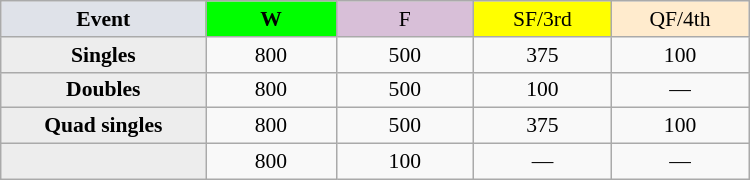<table class=wikitable style=font-size:90%;text-align:center>
<tr>
<td style="width:130px; background:#dfe2e9;"><strong>Event</strong></td>
<td style="width:80px; background:lime;"><strong>W</strong></td>
<td style="width:85px; background:thistle;">F</td>
<td style="width:85px; background:#ff0;">SF/3rd</td>
<td style="width:85px; background:#ffebcd;">QF/4th</td>
</tr>
<tr>
<th style="background:#ededed;">Singles</th>
<td>800</td>
<td>500</td>
<td>375</td>
<td>100</td>
</tr>
<tr>
<th style="background:#ededed;">Doubles</th>
<td>800</td>
<td>500</td>
<td>100</td>
<td>—</td>
</tr>
<tr>
<th style="background:#ededed;">Quad singles</th>
<td>800</td>
<td>500</td>
<td>375</td>
<td>100</td>
</tr>
<tr>
<th style="background:#ededed;"></th>
<td>800</td>
<td>100</td>
<td>—</td>
<td>—</td>
</tr>
</table>
